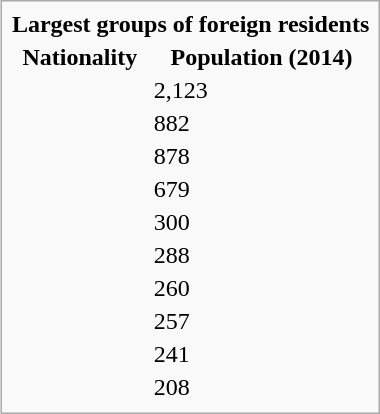<table class="infobox" style="float:right;">
<tr>
<td colspan="2"><strong>Largest groups of foreign residents</strong></td>
</tr>
<tr \>
<th>Nationality</th>
<th>Population (2014)</th>
</tr>
<tr>
<td></td>
<td>2,123</td>
</tr>
<tr>
<td></td>
<td>882</td>
</tr>
<tr>
<td></td>
<td>878</td>
</tr>
<tr>
<td></td>
<td>679</td>
</tr>
<tr>
<td></td>
<td>300</td>
</tr>
<tr>
<td></td>
<td>288</td>
</tr>
<tr>
<td></td>
<td>260</td>
</tr>
<tr>
<td></td>
<td>257</td>
</tr>
<tr>
<td></td>
<td>241</td>
</tr>
<tr>
<td></td>
<td>208</td>
</tr>
<tr>
</tr>
</table>
